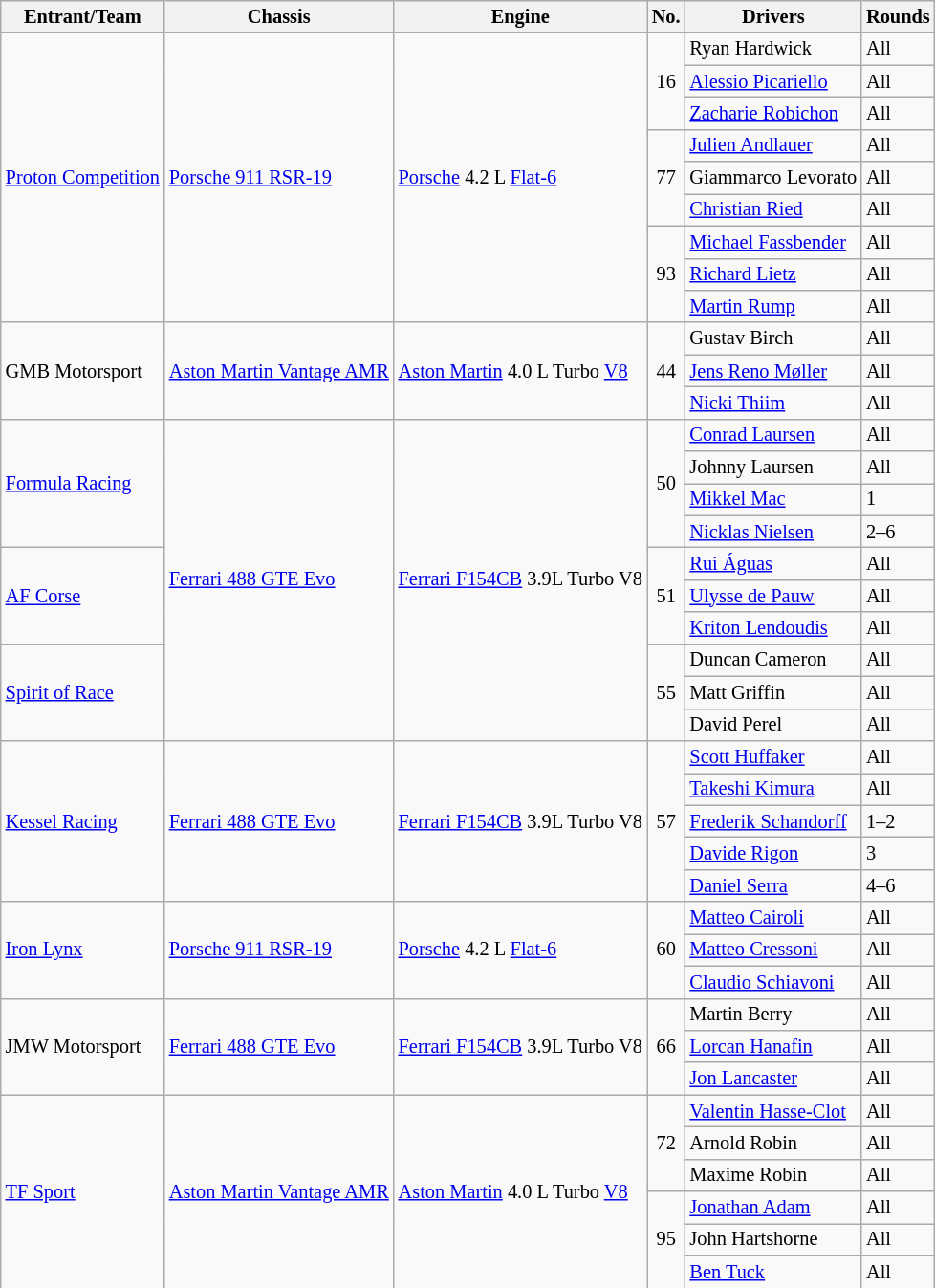<table class="wikitable" style="font-size: 85%;">
<tr>
<th>Entrant/Team</th>
<th>Chassis</th>
<th>Engine</th>
<th>No.</th>
<th>Drivers</th>
<th>Rounds</th>
</tr>
<tr>
<td rowspan="9"> <a href='#'>Proton Competition</a></td>
<td rowspan="9"><a href='#'>Porsche 911 RSR-19</a></td>
<td rowspan="9"><a href='#'>Porsche</a> 4.2 L <a href='#'>Flat-6</a></td>
<td rowspan="3" align="center">16</td>
<td> Ryan Hardwick</td>
<td>All</td>
</tr>
<tr>
<td> <a href='#'>Alessio Picariello</a></td>
<td>All</td>
</tr>
<tr>
<td> <a href='#'>Zacharie Robichon</a></td>
<td>All</td>
</tr>
<tr>
<td rowspan="3" align="center">77</td>
<td> <a href='#'>Julien Andlauer</a></td>
<td>All</td>
</tr>
<tr>
<td> Giammarco Levorato</td>
<td>All</td>
</tr>
<tr>
<td> <a href='#'>Christian Ried</a></td>
<td>All</td>
</tr>
<tr>
<td rowspan="3" align="center">93</td>
<td nowrap> <a href='#'>Michael Fassbender</a></td>
<td>All</td>
</tr>
<tr>
<td> <a href='#'>Richard Lietz</a></td>
<td>All</td>
</tr>
<tr>
<td> <a href='#'>Martin Rump</a></td>
<td>All</td>
</tr>
<tr>
<td rowspan="3"> GMB Motorsport</td>
<td rowspan="3"><a href='#'>Aston Martin Vantage AMR</a></td>
<td rowspan="3"><a href='#'>Aston Martin</a> 4.0 L Turbo <a href='#'>V8</a></td>
<td rowspan="3" align="center">44</td>
<td> Gustav Birch</td>
<td>All</td>
</tr>
<tr>
<td> <a href='#'>Jens Reno Møller</a></td>
<td>All</td>
</tr>
<tr>
<td> <a href='#'>Nicki Thiim</a></td>
<td>All</td>
</tr>
<tr>
<td rowspan="4"> <a href='#'>Formula Racing</a></td>
<td rowspan="10"><a href='#'>Ferrari 488 GTE Evo</a></td>
<td rowspan="10"><a href='#'>Ferrari F154CB</a> 3.9L Turbo V8</td>
<td rowspan="4" align="center">50</td>
<td> <a href='#'>Conrad Laursen</a></td>
<td>All</td>
</tr>
<tr>
<td> Johnny Laursen</td>
<td>All</td>
</tr>
<tr>
<td> <a href='#'>Mikkel Mac</a></td>
<td>1</td>
</tr>
<tr>
<td> <a href='#'>Nicklas Nielsen</a></td>
<td>2–6</td>
</tr>
<tr>
<td rowspan="3"> <a href='#'>AF Corse</a></td>
<td rowspan="3" align="center">51</td>
<td> <a href='#'>Rui Águas</a></td>
<td>All</td>
</tr>
<tr>
<td> <a href='#'>Ulysse de Pauw</a></td>
<td>All</td>
</tr>
<tr>
<td> <a href='#'>Kriton Lendoudis</a></td>
<td>All</td>
</tr>
<tr>
<td rowspan="3"> <a href='#'>Spirit of Race</a></td>
<td rowspan="3" align="center">55</td>
<td> Duncan Cameron</td>
<td>All</td>
</tr>
<tr>
<td> Matt Griffin</td>
<td>All</td>
</tr>
<tr>
<td> David Perel</td>
<td>All</td>
</tr>
<tr>
<td rowspan="5"> <a href='#'>Kessel Racing</a></td>
<td rowspan="5"><a href='#'>Ferrari 488 GTE Evo</a></td>
<td rowspan="5"><a href='#'>Ferrari F154CB</a> 3.9L Turbo V8</td>
<td rowspan="5" align="center">57</td>
<td> <a href='#'>Scott Huffaker</a></td>
<td>All</td>
</tr>
<tr>
<td> <a href='#'>Takeshi Kimura</a></td>
<td>All</td>
</tr>
<tr>
<td> <a href='#'>Frederik Schandorff</a></td>
<td>1–2</td>
</tr>
<tr>
<td> <a href='#'>Davide Rigon</a></td>
<td>3</td>
</tr>
<tr>
<td> <a href='#'>Daniel Serra</a></td>
<td>4–6</td>
</tr>
<tr>
<td rowspan="3"> <a href='#'>Iron Lynx</a></td>
<td rowspan="3"><a href='#'>Porsche 911 RSR-19</a></td>
<td rowspan="3"><a href='#'>Porsche</a> 4.2 L <a href='#'>Flat-6</a></td>
<td rowspan="3" align="center">60</td>
<td> <a href='#'>Matteo Cairoli</a></td>
<td>All</td>
</tr>
<tr>
<td> <a href='#'>Matteo Cressoni</a></td>
<td>All</td>
</tr>
<tr>
<td> <a href='#'>Claudio Schiavoni</a></td>
<td>All</td>
</tr>
<tr>
<td rowspan="3"> JMW Motorsport</td>
<td rowspan="3"><a href='#'>Ferrari 488 GTE Evo</a></td>
<td rowspan="3"><a href='#'>Ferrari F154CB</a> 3.9L Turbo V8</td>
<td rowspan="3" align="center">66</td>
<td> Martin Berry</td>
<td>All</td>
</tr>
<tr>
<td> <a href='#'>Lorcan Hanafin</a></td>
<td>All</td>
</tr>
<tr>
<td> <a href='#'>Jon Lancaster</a></td>
<td>All</td>
</tr>
<tr>
<td rowspan="6"> <a href='#'>TF Sport</a></td>
<td rowspan="6"><a href='#'>Aston Martin Vantage AMR</a></td>
<td rowspan="6"><a href='#'>Aston Martin</a> 4.0 L Turbo <a href='#'>V8</a></td>
<td rowspan="3" align="center">72</td>
<td> <a href='#'>Valentin Hasse-Clot</a></td>
<td>All</td>
</tr>
<tr>
<td> Arnold Robin</td>
<td>All</td>
</tr>
<tr>
<td> Maxime Robin</td>
<td>All</td>
</tr>
<tr>
<td rowspan="3" align="center">95</td>
<td> <a href='#'>Jonathan Adam</a></td>
<td>All</td>
</tr>
<tr>
<td> John Hartshorne</td>
<td>All</td>
</tr>
<tr>
<td> <a href='#'>Ben Tuck</a></td>
<td>All</td>
</tr>
<tr>
</tr>
</table>
